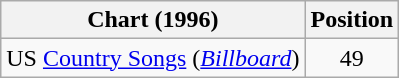<table class="wikitable sortable">
<tr>
<th scope="col">Chart (1996)</th>
<th scope="col">Position</th>
</tr>
<tr>
<td>US <a href='#'>Country Songs</a> (<em><a href='#'>Billboard</a></em>)</td>
<td align="center">49</td>
</tr>
</table>
